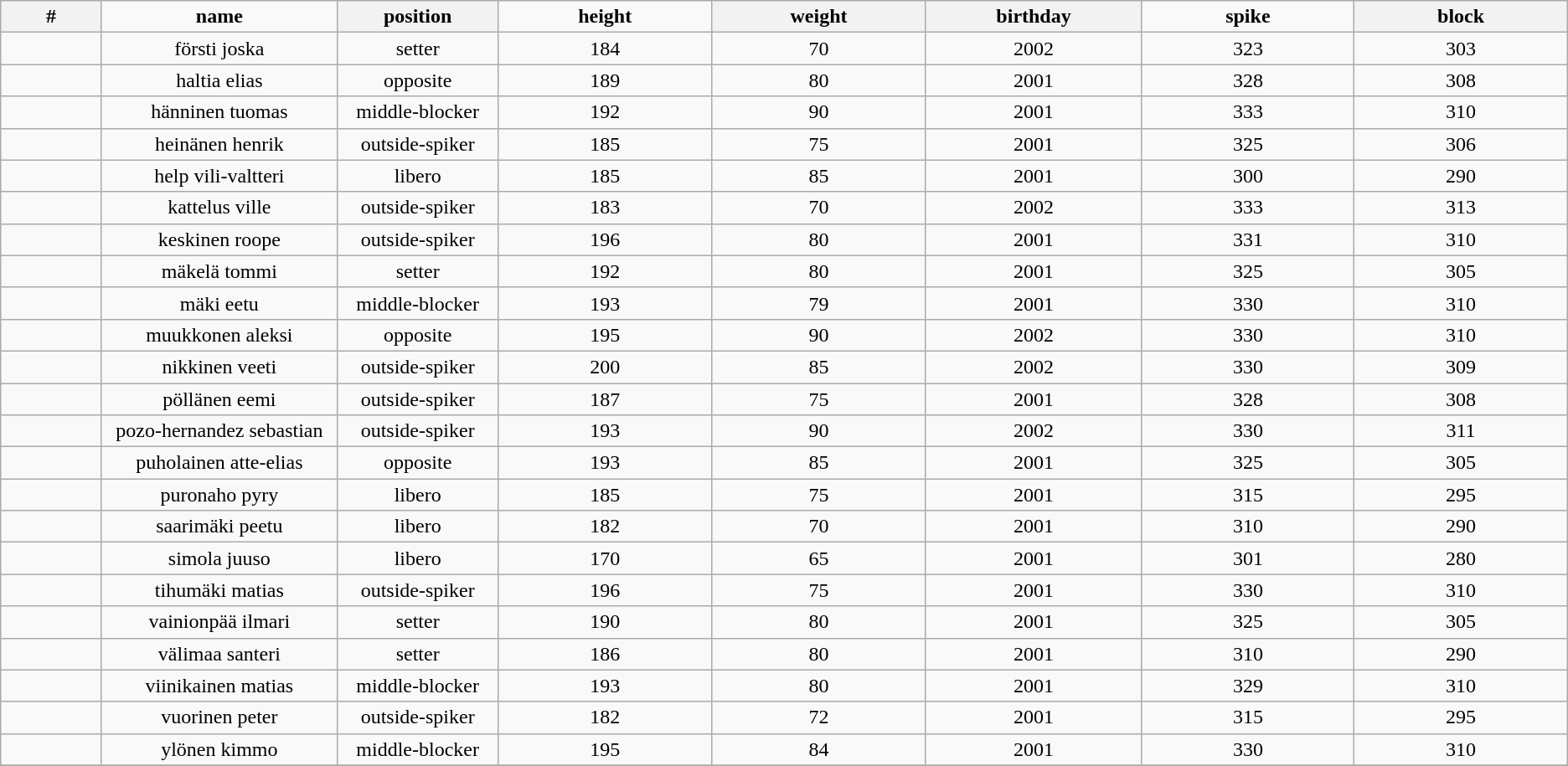<table class="wikitable sortable" style="text-align:center;">
<tr>
<th style="width:5em">#</th>
<td style="width:12em"><strong>name</strong></td>
<th style="width:8em"><strong>position</strong></th>
<td style="width:11em"><strong>height</strong></td>
<th style="width:11em"><strong>weight</strong></th>
<th style="width:11em"><strong>birthday</strong></th>
<td style="width:11em"><strong>spike</strong></td>
<th style="width:11em"><strong>block</strong></th>
</tr>
<tr>
<td></td>
<td>försti joska</td>
<td>setter</td>
<td>184</td>
<td>70</td>
<td>2002</td>
<td>323</td>
<td>303</td>
</tr>
<tr>
<td></td>
<td>haltia elias</td>
<td>opposite</td>
<td>189</td>
<td>80</td>
<td>2001</td>
<td>328</td>
<td>308</td>
</tr>
<tr>
<td></td>
<td>hänninen tuomas</td>
<td>middle-blocker</td>
<td>192</td>
<td>90</td>
<td>2001</td>
<td>333</td>
<td>310</td>
</tr>
<tr>
<td></td>
<td>heinänen henrik</td>
<td>outside-spiker</td>
<td>185</td>
<td>75</td>
<td>2001</td>
<td>325</td>
<td>306</td>
</tr>
<tr>
<td></td>
<td>help vili-valtteri</td>
<td>libero</td>
<td>185</td>
<td>85</td>
<td>2001</td>
<td>300</td>
<td>290</td>
</tr>
<tr>
<td></td>
<td>kattelus ville</td>
<td>outside-spiker</td>
<td>183</td>
<td>70</td>
<td>2002</td>
<td>333</td>
<td>313</td>
</tr>
<tr>
<td></td>
<td>keskinen roope</td>
<td>outside-spiker</td>
<td>196</td>
<td>80</td>
<td>2001</td>
<td>331</td>
<td>310</td>
</tr>
<tr>
<td></td>
<td>mäkelä tommi</td>
<td>setter</td>
<td>192</td>
<td>80</td>
<td>2001</td>
<td>325</td>
<td>305</td>
</tr>
<tr>
<td></td>
<td>mäki eetu</td>
<td>middle-blocker</td>
<td>193</td>
<td>79</td>
<td>2001</td>
<td>330</td>
<td>310</td>
</tr>
<tr>
<td></td>
<td>muukkonen aleksi</td>
<td>opposite</td>
<td>195</td>
<td>90</td>
<td>2002</td>
<td>330</td>
<td>310</td>
</tr>
<tr>
<td></td>
<td>nikkinen veeti</td>
<td>outside-spiker</td>
<td>200</td>
<td>85</td>
<td>2002</td>
<td>330</td>
<td>309</td>
</tr>
<tr>
<td></td>
<td>pöllänen eemi</td>
<td>outside-spiker</td>
<td>187</td>
<td>75</td>
<td>2001</td>
<td>328</td>
<td>308</td>
</tr>
<tr>
<td></td>
<td>pozo-hernandez sebastian</td>
<td>outside-spiker</td>
<td>193</td>
<td>90</td>
<td>2002</td>
<td>330</td>
<td>311</td>
</tr>
<tr>
<td></td>
<td>puholainen atte-elias</td>
<td>opposite</td>
<td>193</td>
<td>85</td>
<td>2001</td>
<td>325</td>
<td>305</td>
</tr>
<tr>
<td></td>
<td>puronaho pyry</td>
<td>libero</td>
<td>185</td>
<td>75</td>
<td>2001</td>
<td>315</td>
<td>295</td>
</tr>
<tr>
<td></td>
<td>saarimäki peetu</td>
<td>libero</td>
<td>182</td>
<td>70</td>
<td>2001</td>
<td>310</td>
<td>290</td>
</tr>
<tr>
<td></td>
<td>simola juuso</td>
<td>libero</td>
<td>170</td>
<td>65</td>
<td>2001</td>
<td>301</td>
<td>280</td>
</tr>
<tr>
<td></td>
<td>tihumäki matias</td>
<td>outside-spiker</td>
<td>196</td>
<td>75</td>
<td>2001</td>
<td>330</td>
<td>310</td>
</tr>
<tr>
<td></td>
<td>vainionpää ilmari</td>
<td>setter</td>
<td>190</td>
<td>80</td>
<td>2001</td>
<td>325</td>
<td>305</td>
</tr>
<tr>
<td></td>
<td>välimaa santeri</td>
<td>setter</td>
<td>186</td>
<td>80</td>
<td>2001</td>
<td>310</td>
<td>290</td>
</tr>
<tr>
<td></td>
<td>viinikainen matias</td>
<td>middle-blocker</td>
<td>193</td>
<td>80</td>
<td>2001</td>
<td>329</td>
<td>310</td>
</tr>
<tr>
<td></td>
<td>vuorinen peter</td>
<td>outside-spiker</td>
<td>182</td>
<td>72</td>
<td>2001</td>
<td>315</td>
<td>295</td>
</tr>
<tr>
<td></td>
<td>ylönen kimmo</td>
<td>middle-blocker</td>
<td>195</td>
<td>84</td>
<td>2001</td>
<td>330</td>
<td>310</td>
</tr>
<tr>
</tr>
</table>
